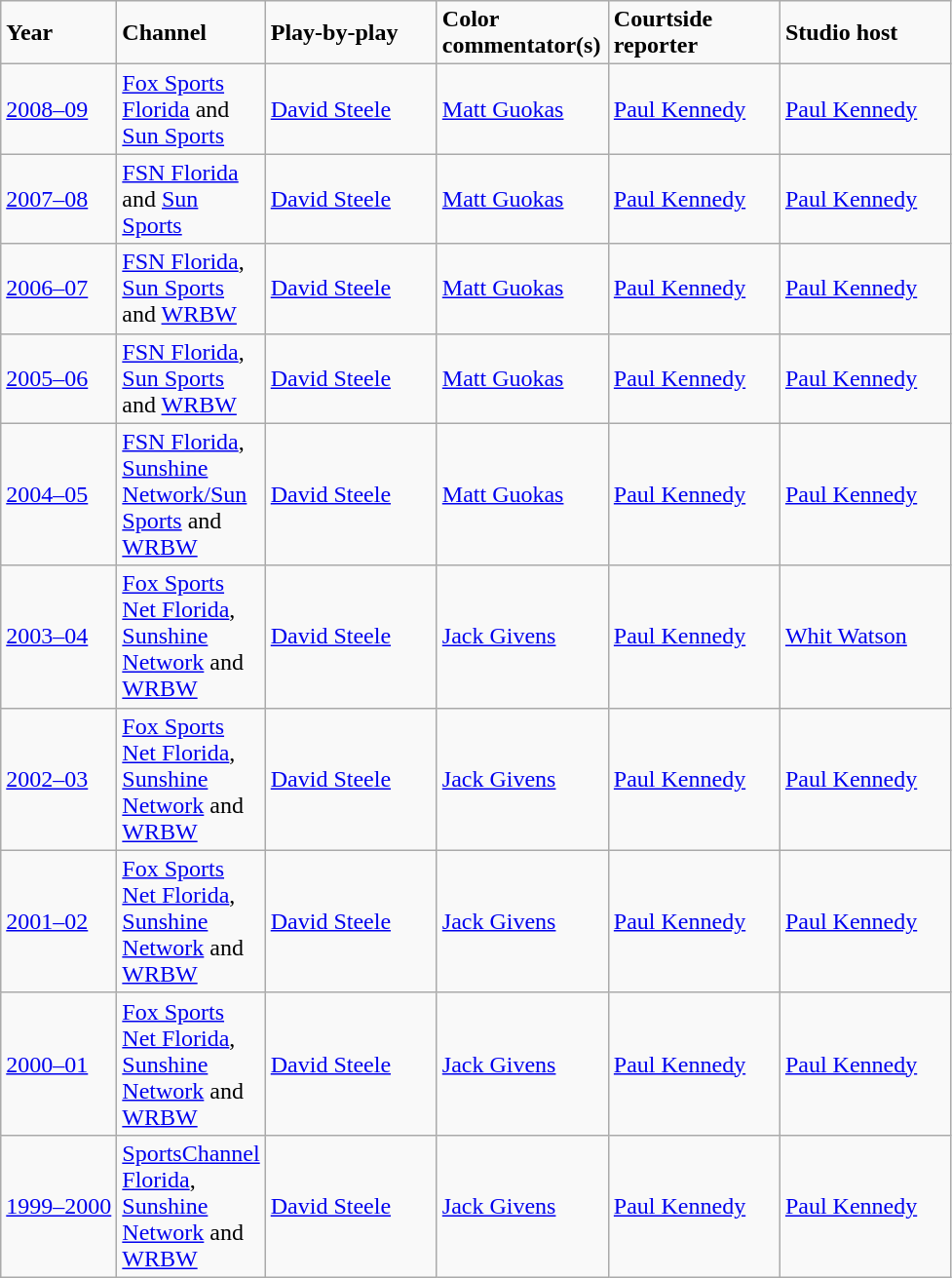<table class="wikitable">
<tr>
<td width=""><strong>Year</strong></td>
<td width="40"><strong>Channel</strong></td>
<td width="110"><strong>Play-by-play</strong></td>
<td width="110"><strong>Color commentator(s)</strong></td>
<td width="110"><strong>Courtside reporter</strong></td>
<td width="110"><strong>Studio host</strong></td>
</tr>
<tr>
<td><a href='#'>2008–09</a></td>
<td><a href='#'>Fox Sports Florida</a> and <a href='#'>Sun Sports</a></td>
<td><a href='#'>David Steele</a></td>
<td><a href='#'>Matt Guokas</a></td>
<td><a href='#'>Paul Kennedy</a></td>
<td><a href='#'>Paul Kennedy</a></td>
</tr>
<tr>
<td><a href='#'>2007–08</a></td>
<td><a href='#'>FSN Florida</a> and <a href='#'>Sun Sports</a></td>
<td><a href='#'>David Steele</a></td>
<td><a href='#'>Matt Guokas</a></td>
<td><a href='#'>Paul Kennedy</a></td>
<td><a href='#'>Paul Kennedy</a></td>
</tr>
<tr>
<td><a href='#'>2006–07</a></td>
<td><a href='#'>FSN Florida</a>, <a href='#'>Sun Sports</a> and <a href='#'>WRBW</a></td>
<td><a href='#'>David Steele</a></td>
<td><a href='#'>Matt Guokas</a></td>
<td><a href='#'>Paul Kennedy</a></td>
<td><a href='#'>Paul Kennedy</a></td>
</tr>
<tr>
<td><a href='#'>2005–06</a></td>
<td><a href='#'>FSN Florida</a>, <a href='#'>Sun Sports</a> and <a href='#'>WRBW</a></td>
<td><a href='#'>David Steele</a></td>
<td><a href='#'>Matt Guokas</a></td>
<td><a href='#'>Paul Kennedy</a></td>
<td><a href='#'>Paul Kennedy</a></td>
</tr>
<tr>
<td><a href='#'>2004–05</a></td>
<td><a href='#'>FSN Florida</a>, <a href='#'>Sunshine Network/Sun Sports</a> and <a href='#'>WRBW</a></td>
<td><a href='#'>David Steele</a></td>
<td><a href='#'>Matt Guokas</a></td>
<td><a href='#'>Paul Kennedy</a></td>
<td><a href='#'>Paul Kennedy</a></td>
</tr>
<tr>
<td><a href='#'>2003–04</a></td>
<td><a href='#'>Fox Sports Net Florida</a>, <a href='#'>Sunshine Network</a> and <a href='#'>WRBW</a></td>
<td><a href='#'>David Steele</a></td>
<td><a href='#'>Jack Givens</a></td>
<td><a href='#'>Paul Kennedy</a></td>
<td><a href='#'>Whit Watson</a></td>
</tr>
<tr>
<td><a href='#'>2002–03</a></td>
<td><a href='#'>Fox Sports Net Florida</a>, <a href='#'>Sunshine Network</a> and <a href='#'>WRBW</a></td>
<td><a href='#'>David Steele</a></td>
<td><a href='#'>Jack Givens</a></td>
<td><a href='#'>Paul Kennedy</a></td>
<td><a href='#'>Paul Kennedy</a></td>
</tr>
<tr>
<td><a href='#'>2001–02</a></td>
<td><a href='#'>Fox Sports Net Florida</a>, <a href='#'>Sunshine Network</a> and <a href='#'>WRBW</a></td>
<td><a href='#'>David Steele</a></td>
<td><a href='#'>Jack Givens</a></td>
<td><a href='#'>Paul Kennedy</a></td>
<td><a href='#'>Paul Kennedy</a></td>
</tr>
<tr>
<td><a href='#'>2000–01</a></td>
<td><a href='#'>Fox Sports Net Florida</a>, <a href='#'>Sunshine Network</a> and <a href='#'>WRBW</a></td>
<td><a href='#'>David Steele</a></td>
<td><a href='#'>Jack Givens</a></td>
<td><a href='#'>Paul Kennedy</a></td>
<td><a href='#'>Paul Kennedy</a></td>
</tr>
<tr>
<td><a href='#'>1999–2000</a></td>
<td><a href='#'>SportsChannel Florida</a>, <a href='#'>Sunshine Network</a> and <a href='#'>WRBW</a></td>
<td><a href='#'>David Steele</a></td>
<td><a href='#'>Jack Givens</a></td>
<td><a href='#'>Paul Kennedy</a></td>
<td><a href='#'>Paul Kennedy</a></td>
</tr>
</table>
